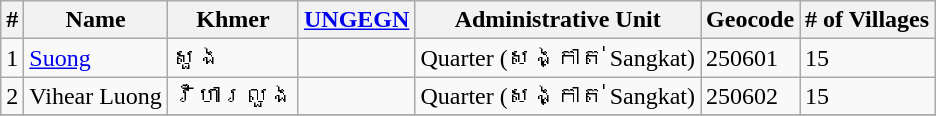<table class="wikitable sortable">
<tr>
<th>#</th>
<th>Name</th>
<th>Khmer</th>
<th><a href='#'>UNGEGN</a></th>
<th>Administrative Unit</th>
<th>Geocode</th>
<th># of Villages</th>
</tr>
<tr>
<td>1</td>
<td><a href='#'>Suong</a></td>
<td>សួង</td>
<td></td>
<td>Quarter (សង្កាត់ Sangkat)</td>
<td>250601</td>
<td>15</td>
</tr>
<tr>
<td>2</td>
<td>Vihear Luong</td>
<td>វិហារលួង</td>
<td></td>
<td>Quarter (សង្កាត់ Sangkat)</td>
<td>250602</td>
<td>15</td>
</tr>
<tr>
</tr>
</table>
